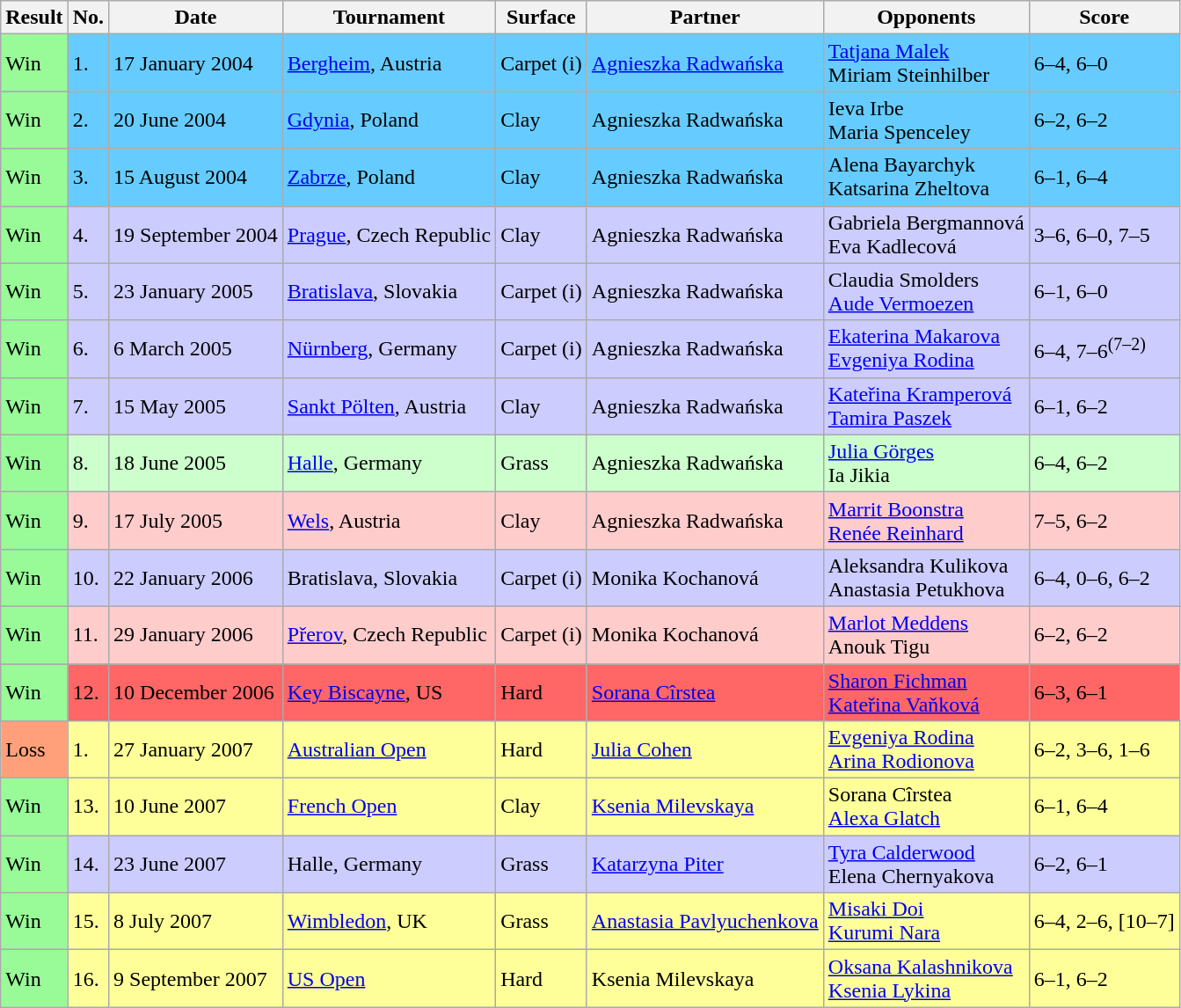<table class="sortable wikitable">
<tr>
<th>Result</th>
<th>No.</th>
<th>Date</th>
<th>Tournament</th>
<th>Surface</th>
<th>Partner</th>
<th>Opponents</th>
<th class=unsortable>Score</th>
</tr>
<tr bgcolor=66CCFF>
<td bgcolor=98fb98>Win</td>
<td>1.</td>
<td>17 January 2004</td>
<td><a href='#'>Bergheim</a>, Austria</td>
<td>Carpet (i)</td>
<td> <a href='#'>Agnieszka Radwańska</a></td>
<td> <a href='#'>Tatjana Malek</a> <br>  Miriam Steinhilber</td>
<td>6–4, 6–0</td>
</tr>
<tr bgcolor=66CCFF>
<td bgcolor=98fb98>Win</td>
<td>2.</td>
<td>20 June 2004</td>
<td><a href='#'>Gdynia</a>, Poland</td>
<td>Clay</td>
<td> Agnieszka Radwańska</td>
<td> Ieva Irbe <br>  Maria Spenceley</td>
<td>6–2, 6–2</td>
</tr>
<tr bgcolor=66CCFF>
<td bgcolor=98fb98>Win</td>
<td>3.</td>
<td>15 August 2004</td>
<td><a href='#'>Zabrze</a>, Poland</td>
<td>Clay</td>
<td> Agnieszka Radwańska</td>
<td> Alena Bayarchyk <br>  Katsarina Zheltova</td>
<td>6–1, 6–4</td>
</tr>
<tr bgcolor=ccccff>
<td bgcolor=98fb98>Win</td>
<td>4.</td>
<td>19 September 2004</td>
<td><a href='#'>Prague</a>, Czech Republic</td>
<td>Clay</td>
<td> Agnieszka Radwańska</td>
<td> Gabriela Bergmannová <br>  Eva Kadlecová</td>
<td>3–6, 6–0, 7–5</td>
</tr>
<tr bgcolor=ccccff>
<td bgcolor=98fb98>Win</td>
<td>5.</td>
<td>23 January 2005</td>
<td><a href='#'>Bratislava</a>, Slovakia</td>
<td>Carpet (i)</td>
<td> Agnieszka Radwańska</td>
<td> Claudia Smolders <br>  <a href='#'>Aude Vermoezen</a></td>
<td>6–1, 6–0</td>
</tr>
<tr bgcolor=ccccff>
<td bgcolor=98fb98>Win</td>
<td>6.</td>
<td>6 March 2005</td>
<td><a href='#'>Nürnberg</a>, Germany</td>
<td>Carpet (i)</td>
<td> Agnieszka Radwańska</td>
<td> <a href='#'>Ekaterina Makarova</a> <br>  <a href='#'>Evgeniya Rodina</a></td>
<td>6–4, 7–6<sup>(7–2)</sup></td>
</tr>
<tr bgcolor=ccccff>
<td bgcolor=98fb98>Win</td>
<td>7.</td>
<td>15 May 2005</td>
<td><a href='#'>Sankt Pölten</a>, Austria</td>
<td>Clay</td>
<td> Agnieszka Radwańska</td>
<td> <a href='#'>Kateřina Kramperová</a> <br>  <a href='#'>Tamira Paszek</a></td>
<td>6–1, 6–2</td>
</tr>
<tr bgcolor=CCFFCC>
<td bgcolor=98fb98>Win</td>
<td>8.</td>
<td>18 June 2005</td>
<td><a href='#'>Halle</a>, Germany</td>
<td>Grass</td>
<td> Agnieszka Radwańska</td>
<td> <a href='#'>Julia Görges</a> <br>  Ia Jikia</td>
<td>6–4, 6–2</td>
</tr>
<tr bgcolor=ffcccc>
<td bgcolor=98fb98>Win</td>
<td>9.</td>
<td>17 July 2005</td>
<td><a href='#'>Wels</a>, Austria</td>
<td>Clay</td>
<td> Agnieszka Radwańska</td>
<td> <a href='#'>Marrit Boonstra</a> <br>  <a href='#'>Renée Reinhard</a></td>
<td>7–5, 6–2</td>
</tr>
<tr bgcolor=ccccff>
<td bgcolor=98fb98>Win</td>
<td>10.</td>
<td>22 January 2006</td>
<td>Bratislava, Slovakia</td>
<td>Carpet (i)</td>
<td> Monika Kochanová</td>
<td> Aleksandra Kulikova <br>  Anastasia Petukhova</td>
<td>6–4, 0–6, 6–2</td>
</tr>
<tr bgcolor=ffcccc>
<td bgcolor=98fb98>Win</td>
<td>11.</td>
<td>29 January 2006</td>
<td><a href='#'>Přerov</a>, Czech Republic</td>
<td>Carpet (i)</td>
<td> Monika Kochanová</td>
<td> <a href='#'>Marlot Meddens</a> <br>  Anouk Tigu</td>
<td>6–2, 6–2</td>
</tr>
<tr bgcolor=FF6666>
<td bgcolor=98fb98>Win</td>
<td>12.</td>
<td>10 December 2006</td>
<td><a href='#'>Key Biscayne</a>, US</td>
<td>Hard</td>
<td> <a href='#'>Sorana Cîrstea</a></td>
<td> <a href='#'>Sharon Fichman</a> <br>  <a href='#'>Kateřina Vaňková</a></td>
<td>6–3, 6–1</td>
</tr>
<tr bgcolor=ffff99>
<td bgcolor=FFA07A>Loss</td>
<td>1.</td>
<td>27 January 2007</td>
<td><a href='#'>Australian Open</a></td>
<td>Hard</td>
<td> <a href='#'>Julia Cohen</a></td>
<td> <a href='#'>Evgeniya Rodina</a> <br>  <a href='#'>Arina Rodionova</a></td>
<td>6–2, 3–6, 1–6</td>
</tr>
<tr bgcolor=ffff99>
<td bgcolor=98FB98>Win</td>
<td>13.</td>
<td>10 June 2007</td>
<td><a href='#'>French Open</a></td>
<td>Clay</td>
<td> <a href='#'>Ksenia Milevskaya</a></td>
<td> Sorana Cîrstea <br>  <a href='#'>Alexa Glatch</a></td>
<td>6–1, 6–4</td>
</tr>
<tr bgcolor=ccccff>
<td bgcolor=98fb98>Win</td>
<td>14.</td>
<td>23 June 2007</td>
<td>Halle, Germany</td>
<td>Grass</td>
<td> <a href='#'>Katarzyna Piter</a></td>
<td> <a href='#'>Tyra Calderwood</a> <br>  Elena Chernyakova</td>
<td>6–2, 6–1</td>
</tr>
<tr bgcolor=ffff99>
<td bgcolor=98FB98>Win</td>
<td>15.</td>
<td>8 July 2007</td>
<td><a href='#'>Wimbledon</a>, UK</td>
<td>Grass</td>
<td> <a href='#'>Anastasia Pavlyuchenkova</a></td>
<td> <a href='#'>Misaki Doi</a> <br>  <a href='#'>Kurumi Nara</a></td>
<td>6–4, 2–6, [10–7]</td>
</tr>
<tr bgcolor=ffff99>
<td bgcolor=98FB98>Win</td>
<td>16.</td>
<td>9 September 2007</td>
<td><a href='#'>US Open</a></td>
<td>Hard</td>
<td> Ksenia Milevskaya</td>
<td> <a href='#'>Oksana Kalashnikova</a> <br>  <a href='#'>Ksenia Lykina</a></td>
<td>6–1, 6–2</td>
</tr>
</table>
